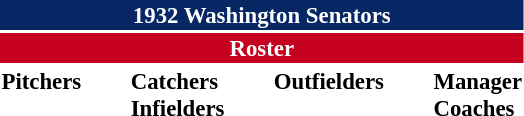<table class="toccolours" style="font-size: 95%;">
<tr>
<th colspan="10" style="background-color: #072764; color: white; text-align: center;">1932 Washington Senators</th>
</tr>
<tr>
<td colspan="10" style="background-color: #c6011f; color: white; text-align: center;"><strong>Roster</strong></td>
</tr>
<tr>
<td valign="top"><strong>Pitchers</strong><br>











</td>
<td width="25px"></td>
<td valign="top"><strong>Catchers</strong><br>


<strong>Infielders</strong>








</td>
<td width="25px"></td>
<td valign="top"><strong>Outfielders</strong><br>



</td>
<td width="25px"></td>
<td valign="top"><strong>Manager</strong><br>
<strong>Coaches</strong>



</td>
</tr>
<tr>
</tr>
</table>
